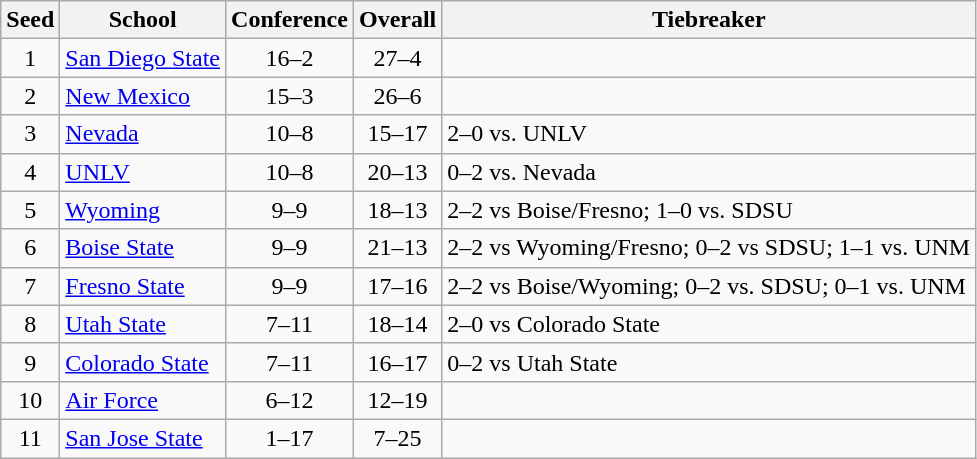<table class="wikitable" style="text-align:center">
<tr>
<th>Seed</th>
<th>School</th>
<th>Conference</th>
<th>Overall</th>
<th>Tiebreaker</th>
</tr>
<tr>
<td>1</td>
<td align=left><a href='#'>San Diego State</a></td>
<td>16–2</td>
<td>27–4</td>
<td></td>
</tr>
<tr>
<td>2</td>
<td align=left><a href='#'>New Mexico</a></td>
<td>15–3</td>
<td>26–6</td>
<td></td>
</tr>
<tr>
<td>3</td>
<td align=left><a href='#'>Nevada</a></td>
<td>10–8</td>
<td>15–17</td>
<td align=left>2–0 vs. UNLV</td>
</tr>
<tr>
<td>4</td>
<td align=left><a href='#'>UNLV</a></td>
<td>10–8</td>
<td>20–13</td>
<td align=left>0–2 vs. Nevada</td>
</tr>
<tr>
<td>5</td>
<td align=left><a href='#'>Wyoming</a></td>
<td>9–9</td>
<td>18–13</td>
<td align=left>2–2 vs Boise/Fresno; 1–0 vs. SDSU</td>
</tr>
<tr>
<td>6</td>
<td align=left><a href='#'>Boise State</a></td>
<td>9–9</td>
<td>21–13</td>
<td align=left>2–2 vs Wyoming/Fresno; 0–2 vs SDSU; 1–1 vs. UNM</td>
</tr>
<tr>
<td>7</td>
<td align=left><a href='#'>Fresno State</a></td>
<td>9–9</td>
<td>17–16</td>
<td align=left>2–2 vs Boise/Wyoming; 0–2 vs. SDSU; 0–1 vs. UNM</td>
</tr>
<tr>
<td>8</td>
<td align=left><a href='#'>Utah State</a></td>
<td>7–11</td>
<td>18–14</td>
<td align=left>2–0 vs Colorado State</td>
</tr>
<tr>
<td>9</td>
<td align=left><a href='#'>Colorado State</a></td>
<td>7–11</td>
<td>16–17</td>
<td align=left>0–2 vs Utah State</td>
</tr>
<tr>
<td>10</td>
<td align=left><a href='#'>Air Force</a></td>
<td>6–12</td>
<td>12–19</td>
<td></td>
</tr>
<tr>
<td>11</td>
<td align=left><a href='#'>San Jose State</a></td>
<td>1–17</td>
<td>7–25</td>
<td></td>
</tr>
</table>
